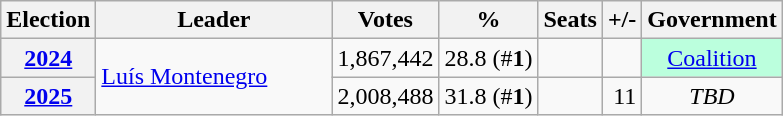<table class="wikitable" style="text-align:right;">
<tr>
<th>Election</th>
<th width="150px">Leader</th>
<th width="62px">Votes</th>
<th>%</th>
<th>Seats</th>
<th>+/-</th>
<th>Government</th>
</tr>
<tr>
<th><a href='#'>2024</a></th>
<td rowspan="2" align="left"><a href='#'>Luís Montenegro</a></td>
<td>1,867,442</td>
<td>28.8 (#<strong>1</strong>)</td>
<td></td>
<td></td>
<td style="background-color:#bbffdd" align="center"><a href='#'>Coalition</a></td>
</tr>
<tr>
<th><a href='#'>2025</a></th>
<td>2,008,488</td>
<td>31.8 (#<strong>1</strong>)</td>
<td></td>
<td>11</td>
<td align="center"><em>TBD</em></td>
</tr>
</table>
